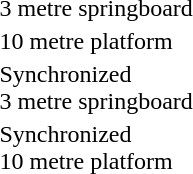<table>
<tr>
<td>3 metre springboard <br></td>
<td><strong></strong></td>
<td></td>
<td></td>
</tr>
<tr>
<td>10 metre platform <br></td>
<td><strong></strong></td>
<td></td>
<td></td>
</tr>
<tr>
<td>Synchronized<br>3 metre springboard <br></td>
<td><strong><br></strong></td>
<td><br></td>
<td><br></td>
</tr>
<tr>
<td>Synchronized<br>10 metre platform <br></td>
<td><strong><br></strong></td>
<td><br></td>
<td><br></td>
</tr>
</table>
